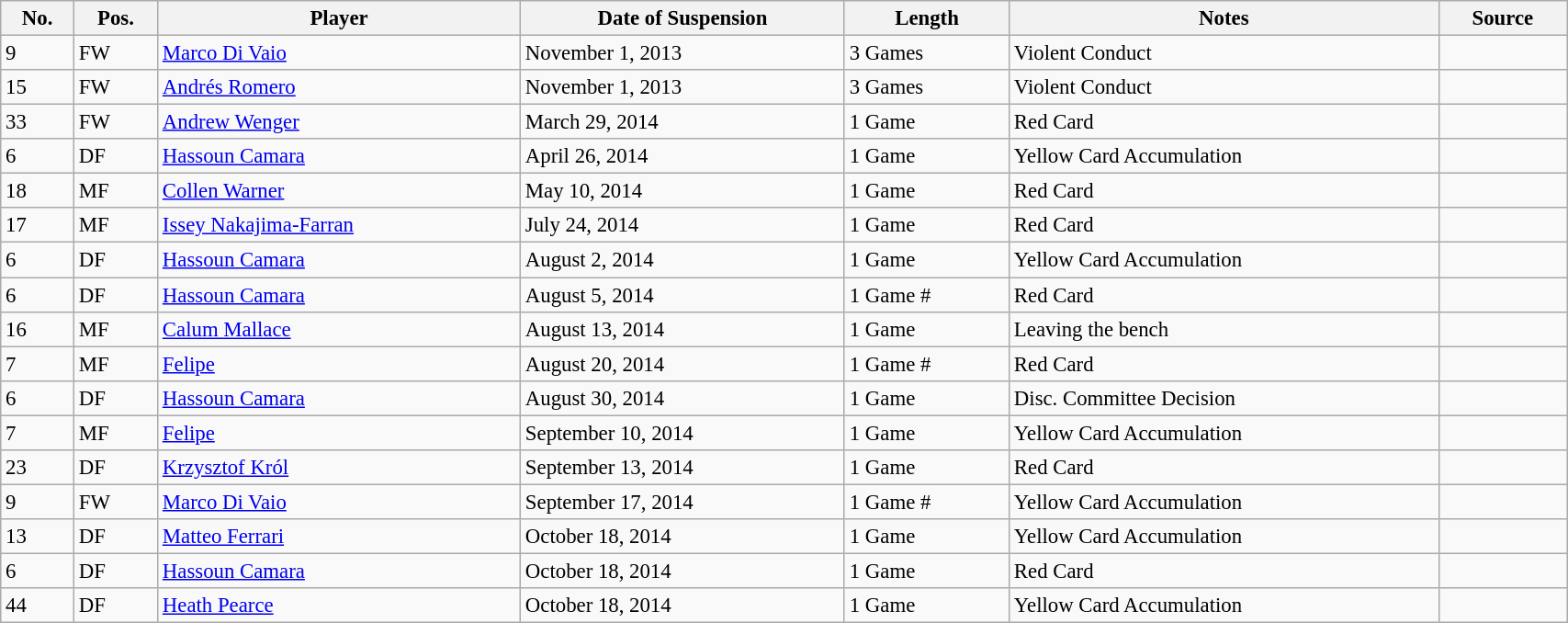<table class="wikitable sortable" style="width:90%; text-align:center; font-size:95%; text-align:left;">
<tr>
<th><strong>No.</strong></th>
<th><strong>Pos.</strong></th>
<th><strong>Player</strong></th>
<th><strong>Date of Suspension</strong></th>
<th><strong>Length</strong></th>
<th><strong>Notes</strong></th>
<th><strong>Source</strong></th>
</tr>
<tr>
<td>9</td>
<td>FW</td>
<td> <a href='#'>Marco Di Vaio</a></td>
<td>November 1, 2013</td>
<td>3 Games</td>
<td>Violent Conduct</td>
<td></td>
</tr>
<tr>
<td>15</td>
<td>FW</td>
<td> <a href='#'>Andrés Romero</a></td>
<td>November 1, 2013</td>
<td>3 Games</td>
<td>Violent Conduct</td>
<td></td>
</tr>
<tr>
<td>33</td>
<td>FW</td>
<td> <a href='#'>Andrew Wenger</a></td>
<td>March 29, 2014</td>
<td>1 Game</td>
<td>Red Card</td>
<td></td>
</tr>
<tr>
<td>6</td>
<td>DF</td>
<td> <a href='#'>Hassoun Camara</a></td>
<td>April 26, 2014</td>
<td>1 Game</td>
<td>Yellow Card Accumulation</td>
<td></td>
</tr>
<tr>
<td>18</td>
<td>MF</td>
<td> <a href='#'>Collen Warner</a></td>
<td>May 10, 2014</td>
<td>1 Game</td>
<td>Red Card</td>
<td></td>
</tr>
<tr>
<td>17</td>
<td>MF</td>
<td> <a href='#'>Issey Nakajima-Farran</a></td>
<td>July 24, 2014</td>
<td>1 Game</td>
<td>Red Card</td>
<td></td>
</tr>
<tr>
<td>6</td>
<td>DF</td>
<td> <a href='#'>Hassoun Camara</a></td>
<td>August 2, 2014</td>
<td>1 Game</td>
<td>Yellow Card Accumulation</td>
<td></td>
</tr>
<tr>
<td>6</td>
<td>DF</td>
<td> <a href='#'>Hassoun Camara</a></td>
<td>August 5, 2014</td>
<td>1 Game #</td>
<td>Red Card</td>
<td></td>
</tr>
<tr>
<td>16</td>
<td>MF</td>
<td> <a href='#'>Calum Mallace</a></td>
<td>August 13, 2014</td>
<td>1 Game</td>
<td>Leaving the bench</td>
<td></td>
</tr>
<tr>
<td>7</td>
<td>MF</td>
<td> <a href='#'>Felipe</a></td>
<td>August 20, 2014</td>
<td>1 Game  #</td>
<td>Red Card</td>
<td></td>
</tr>
<tr>
<td>6</td>
<td>DF</td>
<td> <a href='#'>Hassoun Camara</a></td>
<td>August 30, 2014</td>
<td>1 Game</td>
<td>Disc. Committee Decision</td>
<td></td>
</tr>
<tr>
<td>7</td>
<td>MF</td>
<td> <a href='#'>Felipe</a></td>
<td>September 10, 2014</td>
<td>1 Game</td>
<td>Yellow Card Accumulation</td>
<td></td>
</tr>
<tr>
<td>23</td>
<td>DF</td>
<td> <a href='#'>Krzysztof Król</a></td>
<td>September 13, 2014</td>
<td>1 Game</td>
<td>Red Card</td>
<td></td>
</tr>
<tr>
<td>9</td>
<td>FW</td>
<td> <a href='#'>Marco Di Vaio</a></td>
<td>September 17, 2014</td>
<td>1 Game  #</td>
<td>Yellow Card Accumulation</td>
<td></td>
</tr>
<tr>
<td>13</td>
<td>DF</td>
<td> <a href='#'>Matteo Ferrari</a></td>
<td>October 18, 2014</td>
<td>1 Game</td>
<td>Yellow Card Accumulation</td>
<td></td>
</tr>
<tr>
<td>6</td>
<td>DF</td>
<td> <a href='#'>Hassoun Camara</a></td>
<td>October 18, 2014</td>
<td>1 Game</td>
<td>Red Card</td>
<td></td>
</tr>
<tr>
<td>44</td>
<td>DF</td>
<td> <a href='#'>Heath Pearce</a></td>
<td>October 18, 2014</td>
<td>1 Game</td>
<td>Yellow Card Accumulation</td>
<td></td>
</tr>
</table>
